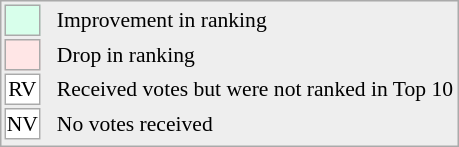<table align="right" style="font-size:90%; border:1px solid #aaaaaa; white-space:nowrap; background:#eeeeee;">
<tr>
<td style="background:#d8ffeb; width:20px; border:1px solid #aaaaaa;"> </td>
<td rowspan="5"> </td>
<td>Improvement in ranking</td>
</tr>
<tr>
<td style="background:#ffe6e6; width:20px; border:1px solid #aaaaaa;"> </td>
<td>Drop in ranking</td>
</tr>
<tr>
<td align="center" style="width:20px; border:1px solid #aaaaaa; background:white;">RV</td>
<td>Received votes but were not ranked in Top 10</td>
</tr>
<tr>
<td align="center" style="width:20px; border:1px solid #aaaaaa; background:white;">NV</td>
<td>No votes received</td>
</tr>
<tr>
</tr>
</table>
